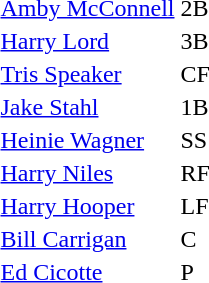<table>
<tr>
<td><a href='#'>Amby McConnell</a></td>
<td>2B</td>
</tr>
<tr>
<td><a href='#'>Harry Lord</a></td>
<td>3B</td>
</tr>
<tr>
<td><a href='#'>Tris Speaker</a></td>
<td>CF</td>
</tr>
<tr>
<td><a href='#'>Jake Stahl</a></td>
<td>1B</td>
</tr>
<tr>
<td><a href='#'>Heinie Wagner</a></td>
<td>SS</td>
</tr>
<tr>
<td><a href='#'>Harry Niles</a></td>
<td>RF</td>
</tr>
<tr>
<td><a href='#'>Harry Hooper</a></td>
<td>LF</td>
</tr>
<tr>
<td><a href='#'>Bill Carrigan</a></td>
<td>C</td>
</tr>
<tr>
<td><a href='#'>Ed Cicotte</a></td>
<td>P</td>
</tr>
<tr>
</tr>
</table>
